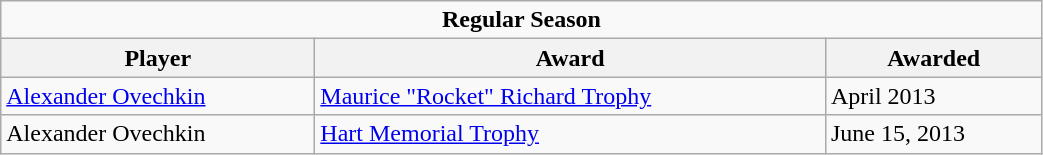<table class="wikitable" width="55%">
<tr>
<td colspan="10" align="center"><strong>Regular Season</strong></td>
</tr>
<tr>
<th>Player</th>
<th>Award</th>
<th>Awarded</th>
</tr>
<tr>
<td><a href='#'>Alexander Ovechkin</a></td>
<td><a href='#'>Maurice "Rocket" Richard Trophy</a></td>
<td>April 2013</td>
</tr>
<tr>
<td>Alexander Ovechkin</td>
<td><a href='#'>Hart Memorial Trophy</a></td>
<td>June 15, 2013</td>
</tr>
</table>
